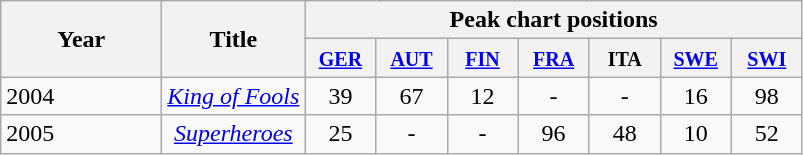<table class="wikitable">
<tr>
<th style="width:100px;" rowspan="2">Year</th>
<th rowspan="2">Title</th>
<th colspan="16">Peak chart positions</th>
</tr>
<tr>
<th style="width:40px;"><small><a href='#'>GER</a></small></th>
<th style="width:40px;"><small><a href='#'>AUT</a></small></th>
<th style="width:40px;"><small><a href='#'>FIN</a></small></th>
<th style="width:40px;"><small><a href='#'>FRA</a></small></th>
<th style="width:40px;"><small>ITA</small></th>
<th style="width:40px;"><small><a href='#'>SWE</a></small></th>
<th style="width:40px;"><small><a href='#'>SWI</a></small></th>
</tr>
<tr>
<td>2004</td>
<td style="text-align:center;"><em><a href='#'>King of Fools</a></em></td>
<td style="text-align:center;">39</td>
<td style="text-align:center;">67</td>
<td style="text-align:center;">12</td>
<td style="text-align:center;">-</td>
<td style="text-align:center;">-</td>
<td style="text-align:center;">16</td>
<td style="text-align:center;">98</td>
</tr>
<tr>
<td>2005</td>
<td style="text-align:center;"><em><a href='#'>Superheroes</a></em></td>
<td style="text-align:center;">25</td>
<td style="text-align:center;">-</td>
<td style="text-align:center;">-</td>
<td style="text-align:center;">96</td>
<td style="text-align:center;">48</td>
<td style="text-align:center;">10</td>
<td style="text-align:center;">52</td>
</tr>
</table>
